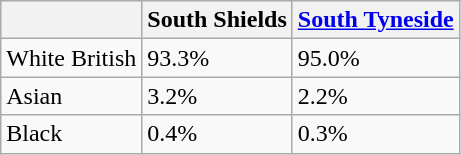<table class="wikitable">
<tr>
<th></th>
<th>South Shields</th>
<th><a href='#'>South Tyneside</a></th>
</tr>
<tr>
<td>White British</td>
<td>93.3%</td>
<td>95.0%</td>
</tr>
<tr>
<td>Asian</td>
<td>3.2%</td>
<td>2.2%</td>
</tr>
<tr>
<td>Black</td>
<td>0.4%</td>
<td>0.3%</td>
</tr>
</table>
